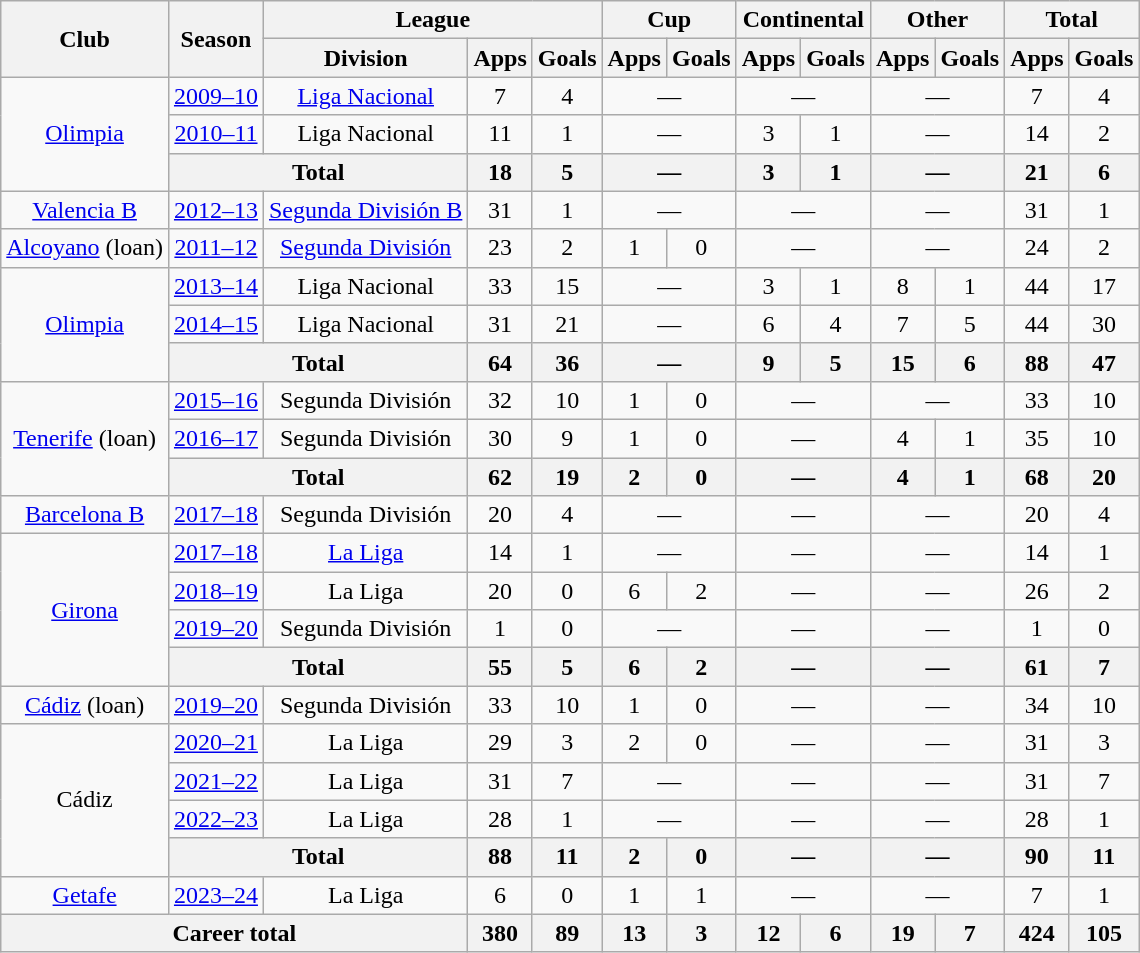<table class="wikitable" style="text-align:center">
<tr>
<th rowspan="2">Club</th>
<th rowspan="2">Season</th>
<th colspan="3">League</th>
<th colspan="2">Cup</th>
<th colspan="2">Continental</th>
<th colspan="2">Other</th>
<th colspan="2">Total</th>
</tr>
<tr>
<th>Division</th>
<th>Apps</th>
<th>Goals</th>
<th>Apps</th>
<th>Goals</th>
<th>Apps</th>
<th>Goals</th>
<th>Apps</th>
<th>Goals</th>
<th>Apps</th>
<th>Goals</th>
</tr>
<tr>
<td rowspan="3"><a href='#'>Olimpia</a></td>
<td><a href='#'>2009–10</a></td>
<td><a href='#'>Liga Nacional</a></td>
<td>7</td>
<td>4</td>
<td colspan="2">—</td>
<td colspan="2">—</td>
<td colspan="2">—</td>
<td>7</td>
<td>4</td>
</tr>
<tr>
<td><a href='#'>2010–11</a></td>
<td>Liga Nacional</td>
<td>11</td>
<td>1</td>
<td colspan="2">—</td>
<td>3</td>
<td>1</td>
<td colspan="2">—</td>
<td>14</td>
<td>2</td>
</tr>
<tr>
<th colspan="2">Total</th>
<th>18</th>
<th>5</th>
<th colspan="2">—</th>
<th>3</th>
<th>1</th>
<th colspan="2">—</th>
<th>21</th>
<th>6</th>
</tr>
<tr>
<td><a href='#'>Valencia B</a></td>
<td><a href='#'>2012–13</a></td>
<td><a href='#'>Segunda División B</a></td>
<td>31</td>
<td>1</td>
<td colspan="2">—</td>
<td colspan="2">—</td>
<td colspan="2">—</td>
<td>31</td>
<td>1</td>
</tr>
<tr>
<td><a href='#'>Alcoyano</a> (loan)</td>
<td><a href='#'>2011–12</a></td>
<td><a href='#'>Segunda División</a></td>
<td>23</td>
<td>2</td>
<td>1</td>
<td>0</td>
<td colspan="2">—</td>
<td colspan="2">—</td>
<td>24</td>
<td>2</td>
</tr>
<tr>
<td rowspan="3"><a href='#'>Olimpia</a></td>
<td><a href='#'>2013–14</a></td>
<td>Liga Nacional</td>
<td>33</td>
<td>15</td>
<td colspan="2">—</td>
<td>3</td>
<td>1</td>
<td>8</td>
<td>1</td>
<td>44</td>
<td>17</td>
</tr>
<tr>
<td><a href='#'>2014–15</a></td>
<td>Liga Nacional</td>
<td>31</td>
<td>21</td>
<td colspan="2">—</td>
<td>6</td>
<td>4</td>
<td>7</td>
<td>5</td>
<td>44</td>
<td>30</td>
</tr>
<tr>
<th colspan="2">Total</th>
<th>64</th>
<th>36</th>
<th colspan="2">—</th>
<th>9</th>
<th>5</th>
<th>15</th>
<th>6</th>
<th>88</th>
<th>47</th>
</tr>
<tr>
<td rowspan="3"><a href='#'>Tenerife</a> (loan)</td>
<td><a href='#'>2015–16</a></td>
<td>Segunda División</td>
<td>32</td>
<td>10</td>
<td>1</td>
<td>0</td>
<td colspan="2">—</td>
<td colspan="2">—</td>
<td>33</td>
<td>10</td>
</tr>
<tr>
<td><a href='#'>2016–17</a></td>
<td>Segunda División</td>
<td>30</td>
<td>9</td>
<td>1</td>
<td>0</td>
<td colspan="2">—</td>
<td>4</td>
<td>1</td>
<td>35</td>
<td>10</td>
</tr>
<tr>
<th colspan="2">Total</th>
<th>62</th>
<th>19</th>
<th>2</th>
<th>0</th>
<th colspan="2">—</th>
<th>4</th>
<th>1</th>
<th>68</th>
<th>20</th>
</tr>
<tr>
<td><a href='#'>Barcelona B</a></td>
<td><a href='#'>2017–18</a></td>
<td>Segunda División</td>
<td>20</td>
<td>4</td>
<td colspan="2">—</td>
<td colspan="2">—</td>
<td colspan="2">—</td>
<td>20</td>
<td>4</td>
</tr>
<tr>
<td rowspan="4"><a href='#'>Girona</a></td>
<td><a href='#'>2017–18</a></td>
<td><a href='#'>La Liga</a></td>
<td>14</td>
<td>1</td>
<td colspan="2">—</td>
<td colspan="2">—</td>
<td colspan="2">—</td>
<td>14</td>
<td>1</td>
</tr>
<tr>
<td><a href='#'>2018–19</a></td>
<td>La Liga</td>
<td>20</td>
<td>0</td>
<td>6</td>
<td>2</td>
<td colspan="2">—</td>
<td colspan="2">—</td>
<td>26</td>
<td>2</td>
</tr>
<tr>
<td><a href='#'>2019–20</a></td>
<td>Segunda División</td>
<td>1</td>
<td>0</td>
<td colspan="2">—</td>
<td colspan="2">—</td>
<td colspan="2">—</td>
<td>1</td>
<td>0</td>
</tr>
<tr>
<th colspan="2">Total</th>
<th>55</th>
<th>5</th>
<th>6</th>
<th>2</th>
<th colspan="2">—</th>
<th colspan="2">—</th>
<th>61</th>
<th>7</th>
</tr>
<tr>
<td><a href='#'>Cádiz</a> (loan)</td>
<td><a href='#'>2019–20</a></td>
<td>Segunda División</td>
<td>33</td>
<td>10</td>
<td>1</td>
<td>0</td>
<td colspan="2">—</td>
<td colspan="2">—</td>
<td>34</td>
<td>10</td>
</tr>
<tr>
<td rowspan="4">Cádiz</td>
<td><a href='#'>2020–21</a></td>
<td>La Liga</td>
<td>29</td>
<td>3</td>
<td>2</td>
<td>0</td>
<td colspan="2">—</td>
<td colspan="2">—</td>
<td>31</td>
<td>3</td>
</tr>
<tr>
<td><a href='#'>2021–22</a></td>
<td>La Liga</td>
<td>31</td>
<td>7</td>
<td colspan="2">—</td>
<td colspan="2">—</td>
<td colspan="2">—</td>
<td>31</td>
<td>7</td>
</tr>
<tr>
<td><a href='#'>2022–23</a></td>
<td>La Liga</td>
<td>28</td>
<td>1</td>
<td colspan="2">—</td>
<td colspan="2">—</td>
<td colspan="2">—</td>
<td>28</td>
<td>1</td>
</tr>
<tr>
<th colspan="2">Total</th>
<th>88</th>
<th>11</th>
<th>2</th>
<th>0</th>
<th colspan="2">—</th>
<th colspan="2">—</th>
<th>90</th>
<th>11</th>
</tr>
<tr>
<td><a href='#'>Getafe</a></td>
<td><a href='#'>2023–24</a></td>
<td>La Liga</td>
<td>6</td>
<td>0</td>
<td>1</td>
<td>1</td>
<td colspan="2">—</td>
<td colspan="2">—</td>
<td>7</td>
<td>1</td>
</tr>
<tr>
<th colspan="3">Career total</th>
<th>380</th>
<th>89</th>
<th>13</th>
<th>3</th>
<th>12</th>
<th>6</th>
<th>19</th>
<th>7</th>
<th>424</th>
<th>105</th>
</tr>
</table>
